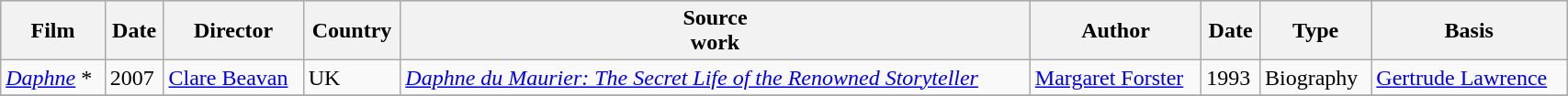<table class="wikitable" style=width:90%>
<tr bgcolor="#CCCCCC">
<th>Film</th>
<th>Date</th>
<th>Director</th>
<th>Country</th>
<th>Source<br>work</th>
<th>Author</th>
<th>Date</th>
<th>Type</th>
<th>Basis</th>
</tr>
<tr>
<td><em><a href='#'>Daphne</a></em> *</td>
<td>2007</td>
<td><a href='#'>Clare Beavan</a></td>
<td>UK</td>
<td><em><a href='#'>Daphne du Maurier: The Secret Life of the Renowned Storyteller</a></em></td>
<td><a href='#'>Margaret Forster</a></td>
<td>1993</td>
<td>Biography</td>
<td><a href='#'>Gertrude Lawrence</a></td>
</tr>
<tr>
</tr>
</table>
